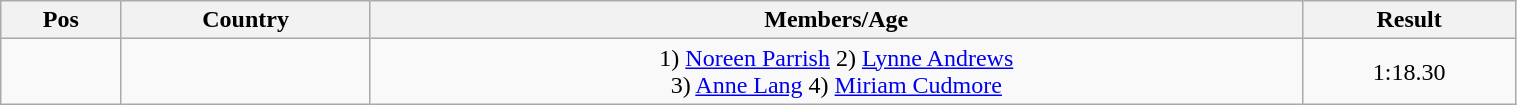<table class="wikitable"  style="text-align:center; width:80%;">
<tr>
<th>Pos</th>
<th>Country</th>
<th>Members/Age</th>
<th>Result</th>
</tr>
<tr>
<td align=center></td>
<td align=left></td>
<td>1) <a href='#'>Noreen Parrish</a> 2) <a href='#'>Lynne Andrews</a> <br>3) <a href='#'>Anne Lang</a> 4) <a href='#'>Miriam Cudmore</a></td>
<td>1:18.30</td>
</tr>
</table>
